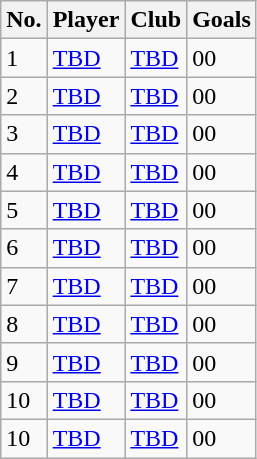<table class="wikitable">
<tr>
<th>No.</th>
<th>Player</th>
<th>Club</th>
<th>Goals</th>
</tr>
<tr>
<td>1</td>
<td> <a href='#'>TBD</a></td>
<td><a href='#'>TBD</a></td>
<td>00</td>
</tr>
<tr>
<td>2</td>
<td> <a href='#'>TBD</a></td>
<td><a href='#'>TBD</a></td>
<td>00</td>
</tr>
<tr>
<td>3</td>
<td> <a href='#'>TBD</a></td>
<td><a href='#'>TBD</a></td>
<td>00</td>
</tr>
<tr>
<td>4</td>
<td> <a href='#'>TBD</a></td>
<td><a href='#'>TBD</a></td>
<td>00</td>
</tr>
<tr>
<td>5</td>
<td> <a href='#'>TBD</a></td>
<td><a href='#'>TBD</a></td>
<td>00</td>
</tr>
<tr>
<td>6</td>
<td> <a href='#'>TBD</a></td>
<td><a href='#'>TBD</a></td>
<td>00</td>
</tr>
<tr>
<td>7</td>
<td> <a href='#'>TBD</a></td>
<td><a href='#'>TBD</a></td>
<td>00</td>
</tr>
<tr>
<td>8</td>
<td> <a href='#'>TBD</a></td>
<td><a href='#'>TBD</a></td>
<td>00</td>
</tr>
<tr>
<td>9</td>
<td> <a href='#'>TBD</a></td>
<td><a href='#'>TBD</a></td>
<td>00</td>
</tr>
<tr>
<td>10</td>
<td> <a href='#'>TBD</a></td>
<td><a href='#'>TBD</a></td>
<td>00</td>
</tr>
<tr>
<td>10</td>
<td> <a href='#'>TBD</a></td>
<td><a href='#'>TBD</a></td>
<td>00</td>
</tr>
</table>
